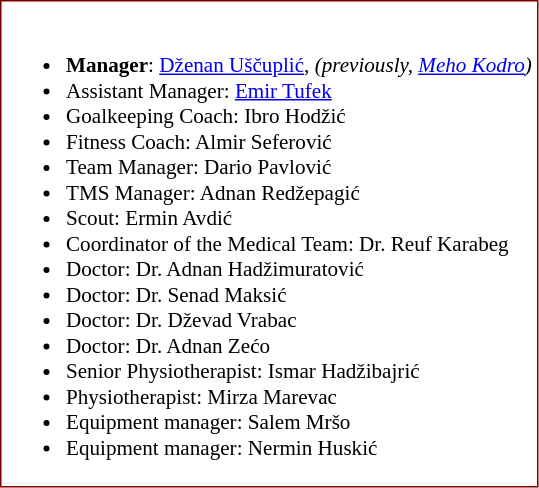<table class="toccolours" style="border:#800000 solid 1px; background:#fff; font-size:88%;">
<tr>
<td><br><ul><li><strong>Manager</strong>:  <a href='#'>Dženan Uščuplić</a>, <em>(previously, <a href='#'>Meho Kodro</a>)</em></li><li>Assistant Manager:  <a href='#'>Emir Tufek</a></li><li>Goalkeeping Coach: Ibro Hodžić</li><li>Fitness Coach: Almir Seferović</li><li>Team Manager: Dario Pavlović</li><li>TMS Manager: Adnan Redžepagić</li><li>Scout: Ermin Avdić</li><li>Coordinator of the Medical Team: Dr. Reuf Karabeg</li><li>Doctor: Dr. Adnan Hadžimuratović</li><li>Doctor: Dr. Senad Maksić</li><li>Doctor: Dr. Dževad Vrabac</li><li>Doctor: Dr. Adnan Zećo</li><li>Senior Physiotherapist: Ismar Hadžibajrić</li><li>Physiotherapist: Mirza Marevac</li><li>Equipment manager: Salem Mršo</li><li>Equipment manager: Nermin Huskić</li></ul></td>
</tr>
</table>
